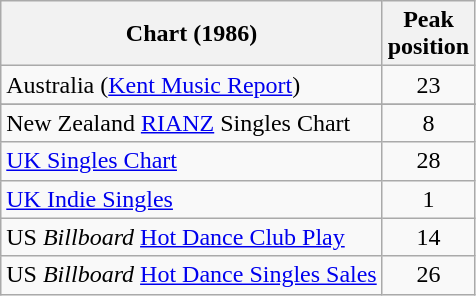<table class="wikitable sortable">
<tr>
<th>Chart (1986)</th>
<th>Peak<br>position</th>
</tr>
<tr>
<td align="left">Australia (<a href='#'>Kent Music Report</a>)</td>
<td align="center">23</td>
</tr>
<tr>
</tr>
<tr>
<td align="left">New Zealand <a href='#'>RIANZ</a> Singles Chart</td>
<td align="center">8</td>
</tr>
<tr>
<td align="left"><a href='#'>UK Singles Chart</a></td>
<td align="center">28</td>
</tr>
<tr>
<td align="left"><a href='#'>UK Indie Singles</a></td>
<td align="center">1</td>
</tr>
<tr>
<td align="left">US <em>Billboard</em> <a href='#'>Hot Dance Club Play</a></td>
<td align="center">14</td>
</tr>
<tr>
<td align="left">US <em>Billboard</em> <a href='#'>Hot Dance Singles Sales</a></td>
<td align="center">26</td>
</tr>
</table>
